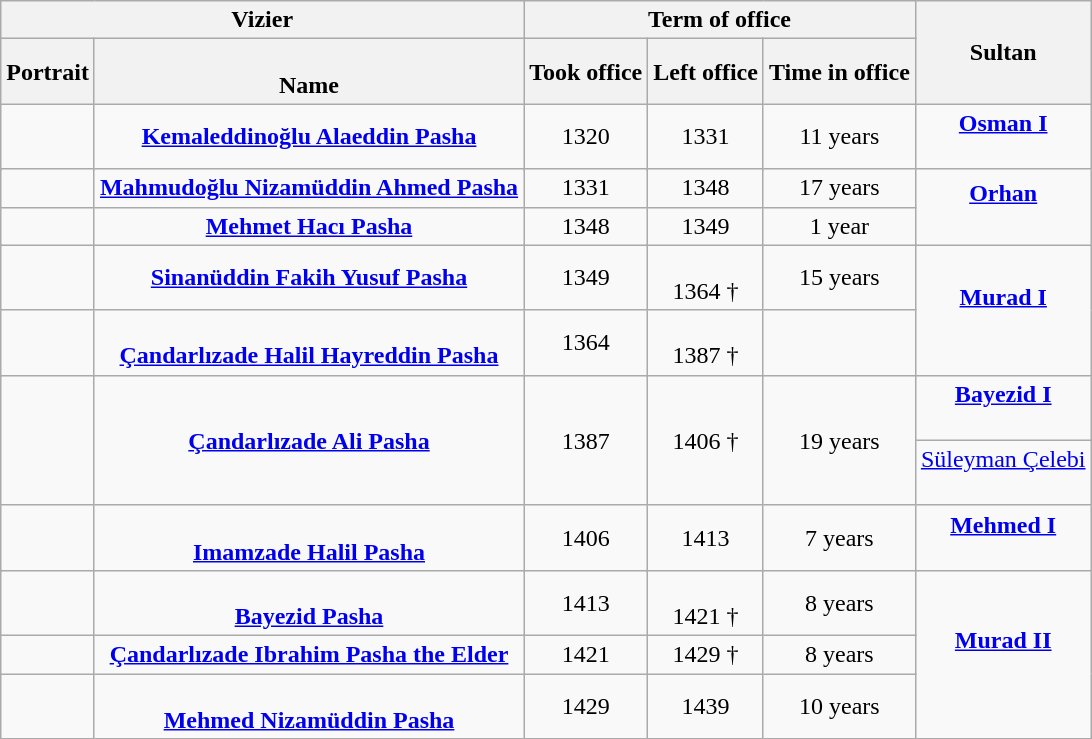<table class="wikitable sortable mw-collapsible" style="text-align:center">
<tr>
<th colspan="2"><strong>Vizier</strong></th>
<th colspan="3">Term of office</th>
<th rowspan="2">Sultan</th>
</tr>
<tr>
<th>Portrait</th>
<th><br>Name<br></th>
<th><strong>Took office</strong></th>
<th><strong>Left office</strong></th>
<th>Time in office</th>
</tr>
<tr>
<td rowspan="2"></td>
<td rowspan="2"><strong><a href='#'>Kemaleddinoğlu Alaeddin Pasha</a></strong><br></td>
<td rowspan="2">1320</td>
<td rowspan="2">1331</td>
<td rowspan="2">11 years</td>
<td><strong><a href='#'>Osman I</a></strong><br><br></td>
</tr>
<tr>
<td rowspan="4"><strong><a href='#'>Orhan</a></strong><br><br></td>
</tr>
<tr>
<td></td>
<td><strong><a href='#'>Mahmudoğlu Nizamüddin Ahmed Pasha</a></strong><br></td>
<td>1331</td>
<td>1348</td>
<td>17 years</td>
</tr>
<tr>
<td></td>
<td><strong><a href='#'>Mehmet Hacı Pasha</a></strong><br></td>
<td>1348</td>
<td>1349</td>
<td>1 year</td>
</tr>
<tr>
<td rowspan="2"></td>
<td rowspan="2"><strong><a href='#'>Sinanüddin Fakih Yusuf Pasha</a></strong><br></td>
<td rowspan="2">1349</td>
<td rowspan="2"><br>1364 †<br><em></em></td>
<td rowspan="2">15 years</td>
</tr>
<tr>
<td rowspan="3"><strong><a href='#'>Murad I</a></strong><br><br></td>
</tr>
<tr>
<td></td>
<td><br><a href='#'><strong>Çandarlızade Halil Hayreddin Pasha</strong></a><br></td>
<td>1364</td>
<td><br>1387 †<br><em></em></td>
<td></td>
</tr>
<tr>
<td rowspan="3"></td>
<td rowspan="3"><strong><a href='#'>Çandarlızade Ali Pasha</a></strong><br></td>
<td rowspan="3">1387</td>
<td rowspan="3">1406 †<br><em></em></td>
<td rowspan="3">19 years</td>
</tr>
<tr>
<td><strong><a href='#'>Bayezid I</a></strong><br><br></td>
</tr>
<tr>
<td><a href='#'>Süleyman Çelebi</a><br><br></td>
</tr>
<tr>
<td></td>
<td><br><strong><a href='#'>Imamzade Halil Pasha</a></strong><br></td>
<td>1406</td>
<td>1413</td>
<td>7 years</td>
<td rowspan="2"><strong><a href='#'>Mehmed I</a></strong><br><br></td>
</tr>
<tr>
<td rowspan="2"></td>
<td rowspan="2"><br><strong><a href='#'>Bayezid Pasha</a></strong><br></td>
<td rowspan="2">1413</td>
<td rowspan="2"><br>1421 †<br><em></em></td>
<td rowspan="2">8 years</td>
</tr>
<tr>
<td rowspan="3"><strong><a href='#'>Murad II</a></strong><br><br></td>
</tr>
<tr>
<td></td>
<td><strong><a href='#'>Çandarlızade Ibrahim Pasha the Elder</a></strong><br></td>
<td>1421</td>
<td>1429 †<br><em></em></td>
<td>8 years</td>
</tr>
<tr>
<td></td>
<td> <br><a href='#'><strong>Mehmed Nizamüddin Pasha</strong></a><br></td>
<td>1429</td>
<td>1439</td>
<td>10 years</td>
</tr>
</table>
